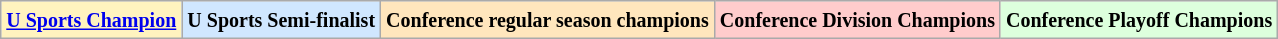<table class="wikitable">
<tr>
<td bgcolor="#FFF3BF"><small><strong><a href='#'>U Sports Champion</a> </strong></small></td>
<td bgcolor="#D0E7FF"><small><strong>U Sports Semi-finalist</strong></small></td>
<td bgcolor="#FFE6BD"><small><strong>Conference regular season champions</strong></small></td>
<td bgcolor="#FFCCCC"><small><strong>Conference Division Champions</strong></small></td>
<td bgcolor="#ddffdd"><small><strong>Conference Playoff Champions</strong></small></td>
</tr>
</table>
